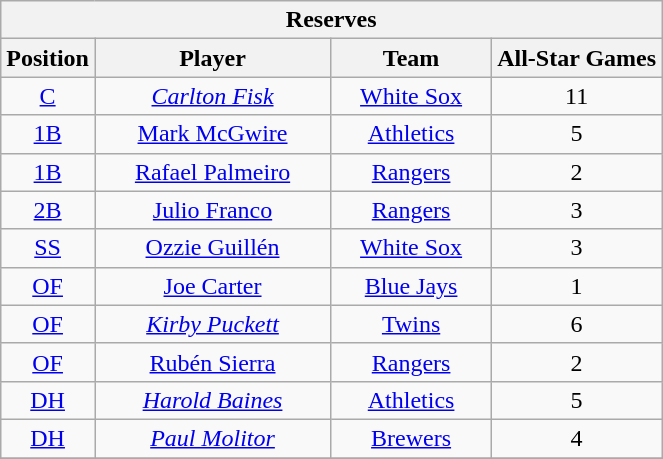<table class="wikitable" style="font-size: 100%; text-align:center;">
<tr>
<th colspan="4">Reserves</th>
</tr>
<tr>
<th>Position</th>
<th width="150">Player</th>
<th width="100">Team</th>
<th>All-Star Games</th>
</tr>
<tr>
<td><a href='#'>C</a></td>
<td><em><a href='#'>Carlton Fisk</a></em></td>
<td><a href='#'>White Sox</a></td>
<td>11</td>
</tr>
<tr>
<td><a href='#'>1B</a></td>
<td><a href='#'>Mark McGwire</a></td>
<td><a href='#'>Athletics</a></td>
<td>5</td>
</tr>
<tr>
<td><a href='#'>1B</a></td>
<td><a href='#'>Rafael Palmeiro</a></td>
<td><a href='#'>Rangers</a></td>
<td>2</td>
</tr>
<tr>
<td><a href='#'>2B</a></td>
<td><a href='#'>Julio Franco</a></td>
<td><a href='#'>Rangers</a></td>
<td>3</td>
</tr>
<tr>
<td><a href='#'>SS</a></td>
<td><a href='#'>Ozzie Guillén</a></td>
<td><a href='#'>White Sox</a></td>
<td>3</td>
</tr>
<tr>
<td><a href='#'>OF</a></td>
<td><a href='#'>Joe Carter</a></td>
<td><a href='#'>Blue Jays</a></td>
<td>1</td>
</tr>
<tr>
<td><a href='#'>OF</a></td>
<td><em><a href='#'>Kirby Puckett</a></em></td>
<td><a href='#'>Twins</a></td>
<td>6</td>
</tr>
<tr>
<td><a href='#'>OF</a></td>
<td><a href='#'>Rubén Sierra</a></td>
<td><a href='#'>Rangers</a></td>
<td>2</td>
</tr>
<tr>
<td><a href='#'>DH</a></td>
<td><em><a href='#'>Harold Baines</a></em></td>
<td><a href='#'>Athletics</a></td>
<td>5</td>
</tr>
<tr>
<td><a href='#'>DH</a></td>
<td><em><a href='#'>Paul Molitor</a></em></td>
<td><a href='#'>Brewers</a></td>
<td>4</td>
</tr>
<tr>
</tr>
</table>
